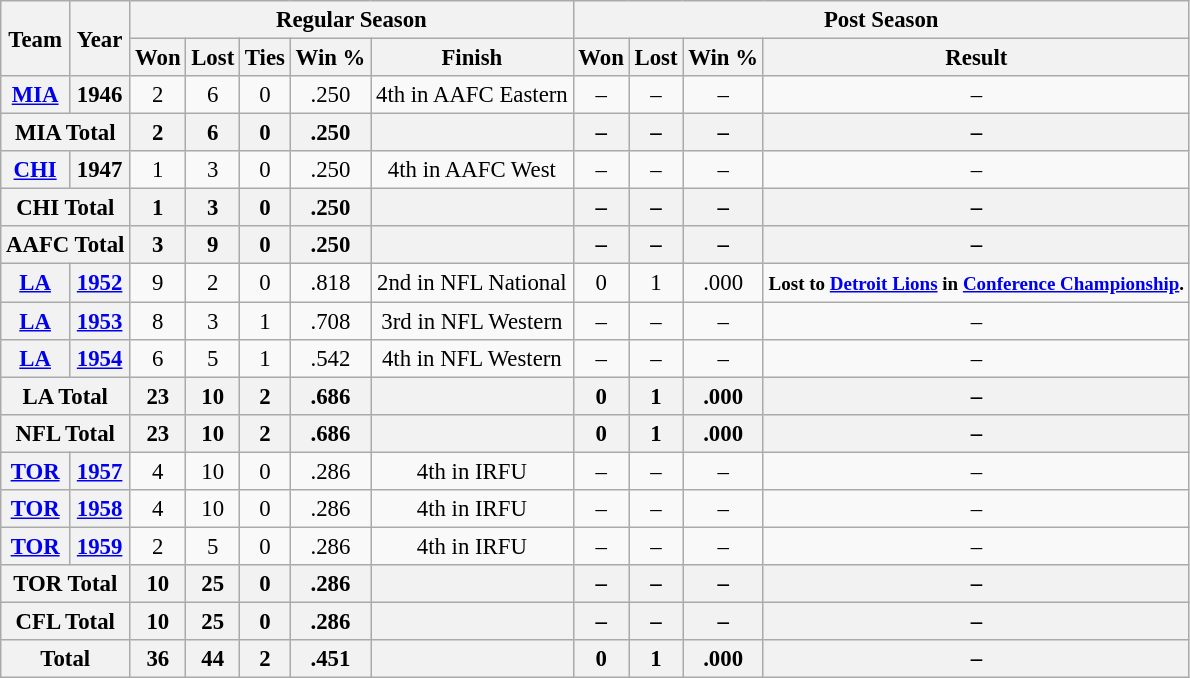<table class="wikitable" style="font-size: 95%; text-align:center;">
<tr>
<th rowspan="2">Team</th>
<th rowspan="2">Year</th>
<th colspan="5">Regular Season</th>
<th colspan="4">Post Season</th>
</tr>
<tr>
<th>Won</th>
<th>Lost</th>
<th>Ties</th>
<th>Win %</th>
<th>Finish</th>
<th>Won</th>
<th>Lost</th>
<th>Win %</th>
<th>Result</th>
</tr>
<tr>
<th><a href='#'>MIA</a></th>
<th>1946</th>
<td>2</td>
<td>6</td>
<td>0</td>
<td>.250</td>
<td>4th in AAFC Eastern</td>
<td>–</td>
<td>–</td>
<td>–</td>
<td>–</td>
</tr>
<tr>
<th colspan="2">MIA Total</th>
<th>2</th>
<th>6</th>
<th>0</th>
<th>.250</th>
<th></th>
<th>–</th>
<th>–</th>
<th>–</th>
<th>–</th>
</tr>
<tr>
<th><a href='#'>CHI</a></th>
<th>1947</th>
<td>1</td>
<td>3</td>
<td>0</td>
<td>.250</td>
<td>4th in AAFC West</td>
<td>–</td>
<td>–</td>
<td>–</td>
<td>–</td>
</tr>
<tr>
<th colspan="2">CHI Total</th>
<th>1</th>
<th>3</th>
<th>0</th>
<th>.250</th>
<th></th>
<th>–</th>
<th>–</th>
<th>–</th>
<th>–</th>
</tr>
<tr>
<th colspan="2">AAFC Total</th>
<th>3</th>
<th>9</th>
<th>0</th>
<th>.250</th>
<th></th>
<th>–</th>
<th>–</th>
<th>–</th>
<th>–</th>
</tr>
<tr>
<th><a href='#'>LA</a></th>
<th><a href='#'>1952</a></th>
<td>9</td>
<td>2</td>
<td>0</td>
<td>.818</td>
<td>2nd in NFL National</td>
<td>0</td>
<td>1</td>
<td>.000</td>
<td><small><strong>Lost to <a href='#'>Detroit Lions</a> in <a href='#'>Conference Championship</a>.</strong></small></td>
</tr>
<tr>
<th><a href='#'>LA</a></th>
<th><a href='#'>1953</a></th>
<td>8</td>
<td>3</td>
<td>1</td>
<td>.708</td>
<td>3rd in NFL Western</td>
<td>–</td>
<td>–</td>
<td>–</td>
<td>–</td>
</tr>
<tr>
<th><a href='#'>LA</a></th>
<th><a href='#'>1954</a></th>
<td>6</td>
<td>5</td>
<td>1</td>
<td>.542</td>
<td>4th in NFL Western</td>
<td>–</td>
<td>–</td>
<td>–</td>
<td>–</td>
</tr>
<tr>
<th colspan="2">LA Total</th>
<th>23</th>
<th>10</th>
<th>2</th>
<th>.686</th>
<th></th>
<th>0</th>
<th>1</th>
<th>.000</th>
<th>–</th>
</tr>
<tr>
<th colspan="2">NFL Total</th>
<th>23</th>
<th>10</th>
<th>2</th>
<th>.686</th>
<th></th>
<th>0</th>
<th>1</th>
<th>.000</th>
<th>–</th>
</tr>
<tr>
<th><a href='#'>TOR</a></th>
<th><a href='#'>1957</a></th>
<td>4</td>
<td>10</td>
<td>0</td>
<td>.286</td>
<td>4th in IRFU</td>
<td>–</td>
<td>–</td>
<td>–</td>
<td>–</td>
</tr>
<tr>
<th><a href='#'>TOR</a></th>
<th><a href='#'>1958</a></th>
<td>4</td>
<td>10</td>
<td>0</td>
<td>.286</td>
<td>4th in IRFU</td>
<td>–</td>
<td>–</td>
<td>–</td>
<td>–</td>
</tr>
<tr>
<th><a href='#'>TOR</a></th>
<th><a href='#'>1959</a></th>
<td>2</td>
<td>5</td>
<td>0</td>
<td>.286</td>
<td>4th in IRFU</td>
<td>–</td>
<td>–</td>
<td>–</td>
<td>–</td>
</tr>
<tr>
<th colspan="2">TOR Total</th>
<th>10</th>
<th>25</th>
<th>0</th>
<th>.286</th>
<th></th>
<th>–</th>
<th>–</th>
<th>–</th>
<th>–</th>
</tr>
<tr>
<th colspan="2">CFL Total</th>
<th>10</th>
<th>25</th>
<th>0</th>
<th>.286</th>
<th></th>
<th>–</th>
<th>–</th>
<th>–</th>
<th>–</th>
</tr>
<tr>
<th colspan="2">Total</th>
<th>36</th>
<th>44</th>
<th>2</th>
<th>.451</th>
<th></th>
<th>0</th>
<th>1</th>
<th>.000</th>
<th>–</th>
</tr>
</table>
